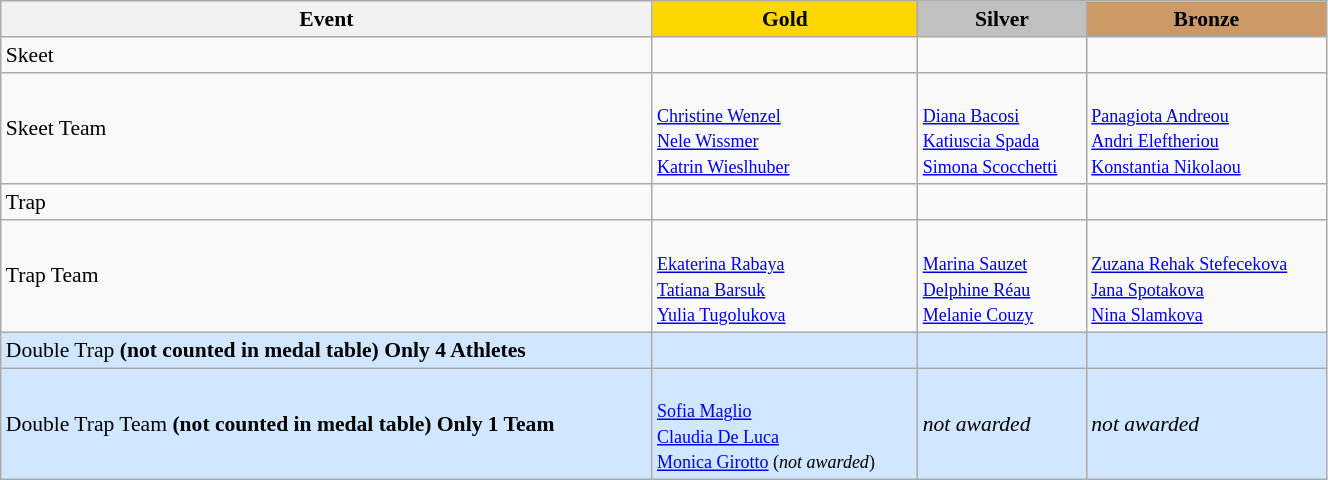<table class="wikitable" width=70% style="font-size:90%; text-align:left;">
<tr align=center>
<th>Event</th>
<td bgcolor=gold><strong>Gold</strong></td>
<td bgcolor=silver><strong>Silver</strong></td>
<td bgcolor=cc9966><strong>Bronze</strong></td>
</tr>
<tr>
<td>Skeet</td>
<td></td>
<td></td>
<td></td>
</tr>
<tr>
<td>Skeet Team</td>
<td><br><small><a href='#'>Christine Wenzel</a><br><a href='#'>Nele Wissmer</a><br><a href='#'>Katrin Wieslhuber</a></small></td>
<td><br><small><a href='#'>Diana Bacosi</a><br><a href='#'>Katiuscia Spada</a><br><a href='#'>Simona Scocchetti</a></small></td>
<td><br><small><a href='#'>Panagiota Andreou</a><br><a href='#'>Andri Eleftheriou</a><br><a href='#'>Konstantia Nikolaou</a></small></td>
</tr>
<tr>
<td>Trap</td>
<td></td>
<td></td>
<td></td>
</tr>
<tr>
<td>Trap Team</td>
<td><br><small><a href='#'>Ekaterina Rabaya</a><br><a href='#'>Tatiana Barsuk</a><br><a href='#'>Yulia Tugolukova</a></small></td>
<td><br><small><a href='#'>Marina Sauzet</a><br><a href='#'>Delphine Réau</a><br><a href='#'>Melanie Couzy</a></small></td>
<td><br><small><a href='#'>Zuzana Rehak Stefecekova</a><br><a href='#'>Jana Spotakova</a><br><a href='#'>Nina Slamkova</a></small></td>
</tr>
<tr bgcolor=#D0E7FF>
<td>Double Trap <strong>(not counted in medal table) Only 4 Athletes</strong></td>
<td></td>
<td></td>
<td></td>
</tr>
<tr bgcolor=#D0E7FF>
<td>Double Trap Team <strong>(not counted in medal table) Only 1 Team</strong></td>
<td><br><small><a href='#'>Sofia Maglio</a><br><a href='#'>Claudia De Luca</a><br><a href='#'>Monica Girotto</a> (<em>not awarded</em>)</small></td>
<td><em>not awarded</em></td>
<td><em>not awarded</em></td>
</tr>
</table>
